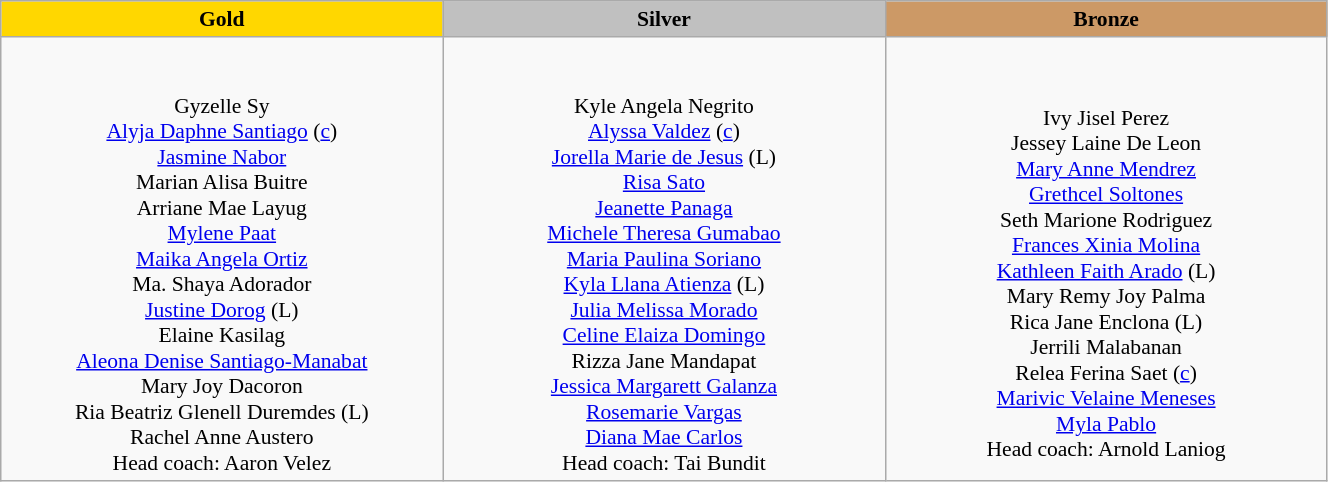<table class="wikitable" style="text-align:center; font-size:90%">
<tr>
<th style="width:20em; background:gold">Gold</th>
<th style="width:20em; background:silver">Silver</th>
<th style="width:20em; background:#cc9966">Bronze</th>
</tr>
<tr>
<td><br><br>Gyzelle Sy<br>
<a href='#'>Alyja Daphne Santiago</a> (<a href='#'>c</a>)<br>
<a href='#'>Jasmine Nabor</a><br>
Marian Alisa Buitre<br>
Arriane Mae Layug<br>
<a href='#'>Mylene Paat</a><br>
<a href='#'>Maika Angela Ortiz</a><br>
Ma. Shaya Adorador<br>
<a href='#'>Justine Dorog</a> (L)<br>
Elaine Kasilag<br>
<a href='#'>Aleona Denise Santiago-Manabat</a><br>
Mary Joy Dacoron<br>
Ria Beatriz Glenell Duremdes (L)<br>
Rachel Anne Austero<br>Head coach: Aaron Velez</td>
<td><br><br>Kyle Angela Negrito<br>
<a href='#'>Alyssa Valdez</a> (<a href='#'>c</a>)<br>
<a href='#'>Jorella Marie de Jesus</a> (L)<br>
<a href='#'>Risa Sato</a><br>
<a href='#'>Jeanette Panaga</a><br>
<a href='#'>Michele Theresa Gumabao</a><br>
<a href='#'>Maria Paulina Soriano</a><br>
<a href='#'>Kyla Llana Atienza</a> (L)<br>
<a href='#'>Julia Melissa Morado</a><br>
<a href='#'>Celine Elaiza Domingo</a><br>
Rizza Jane Mandapat<br>
<a href='#'>Jessica Margarett Galanza</a><br>
<a href='#'>Rosemarie Vargas</a><br>
<a href='#'>Diana Mae Carlos</a><br>Head coach: Tai Bundit</td>
<td><br><br>Ivy Jisel Perez<br>
Jessey Laine De Leon<br>
<a href='#'>Mary Anne Mendrez</a><br>
<a href='#'>Grethcel Soltones</a><br>
Seth Marione Rodriguez<br>
<a href='#'>Frances Xinia Molina</a><br>
<a href='#'>Kathleen Faith Arado</a> (L)<br>
Mary Remy Joy Palma<br>
Rica Jane Enclona (L)<br>
Jerrili Malabanan<br>
Relea Ferina Saet (<a href='#'>c</a>)<br>
<a href='#'>Marivic Velaine Meneses</a><br>
<a href='#'>Myla Pablo</a><br>Head coach: Arnold Laniog</td>
</tr>
</table>
